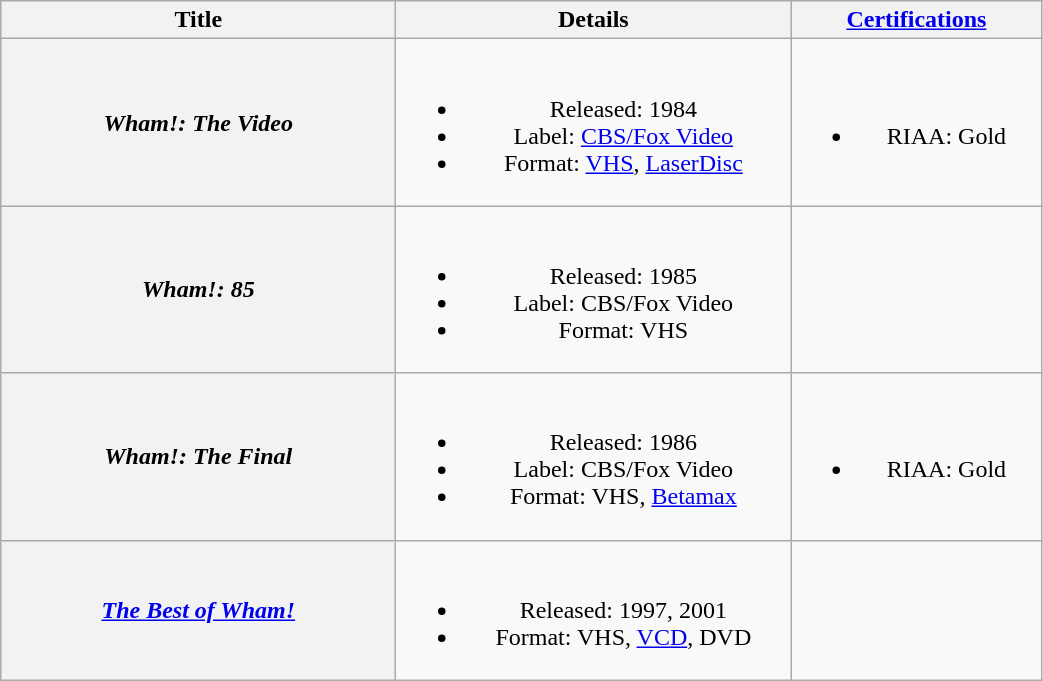<table class="wikitable plainrowheaders" style="text-align:center;">
<tr>
<th scope="col" style="width:16em;">Title</th>
<th scope="col" style="width:16em;">Details</th>
<th scope="col" style="width:10em;"><a href='#'>Certifications</a></th>
</tr>
<tr>
<th scope="row"><em>Wham!: The Video</em></th>
<td><br><ul><li>Released: 1984</li><li>Label: <a href='#'>CBS/Fox Video</a></li><li>Format: <a href='#'>VHS</a>, <a href='#'>LaserDisc</a></li></ul></td>
<td><br><ul><li>RIAA: Gold</li></ul></td>
</tr>
<tr>
<th scope="row"><em>Wham!: 85</em></th>
<td><br><ul><li>Released: 1985</li><li>Label: CBS/Fox Video</li><li>Format: VHS</li></ul></td>
<td></td>
</tr>
<tr>
<th scope="row"><em>Wham!: The Final</em></th>
<td><br><ul><li>Released: 1986</li><li>Label: CBS/Fox Video</li><li>Format: VHS, <a href='#'>Betamax</a></li></ul></td>
<td><br><ul><li>RIAA: Gold</li></ul></td>
</tr>
<tr>
<th scope="row"><em><a href='#'>The Best of Wham!</a></em></th>
<td><br><ul><li>Released: 1997, 2001</li><li>Format: VHS, <a href='#'>VCD</a>, DVD</li></ul></td>
<td></td>
</tr>
</table>
